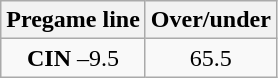<table class="wikitable">
<tr align="center">
<th style=>Pregame line</th>
<th style=>Over/under</th>
</tr>
<tr align="center">
<td><strong>CIN</strong> –9.5</td>
<td>65.5</td>
</tr>
</table>
